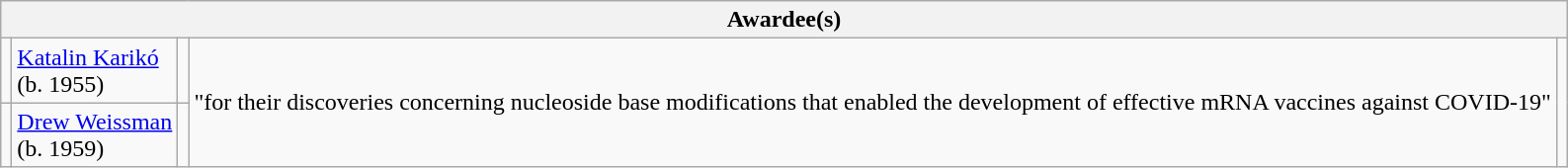<table class="wikitable">
<tr>
<th colspan="5">Awardee(s)</th>
</tr>
<tr>
<td></td>
<td><a href='#'>Katalin Karikó</a><br>(b. 1955)</td>
<td></td>
<td rowspan="2">"for their discoveries concerning nucleoside base modifications that enabled the development of effective mRNA vaccines against COVID-19"</td>
<td rowspan="2"></td>
</tr>
<tr>
<td></td>
<td><a href='#'>Drew Weissman</a><br>(b. 1959)</td>
<td></td>
</tr>
</table>
